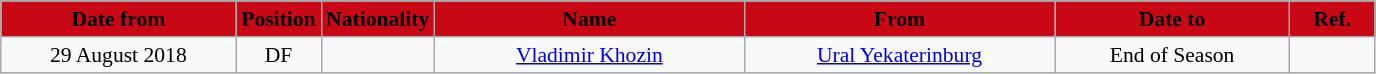<table class="wikitable"  style="text-align:center; font-size:90%; ">
<tr>
<th style="background:#C80815; color:black; width:150px;">Date from</th>
<th style="background:#C80815; color:black; width:50px;">Position</th>
<th style="background:#C80815; color:black; width:50px;">Nationality</th>
<th style="background:#C80815; color:black; width:200px;">Name</th>
<th style="background:#C80815; color:black; width:200px;">From</th>
<th style="background:#C80815; color:black; width:150px;">Date to</th>
<th style="background:#C80815; color:black; width:50px;">Ref.</th>
</tr>
<tr>
<td>29 August 2018</td>
<td>DF</td>
<td></td>
<td><a href='#'>Vladimir Khozin</a></td>
<td><a href='#'>Ural Yekaterinburg</a></td>
<td>End of Season</td>
<td></td>
</tr>
</table>
